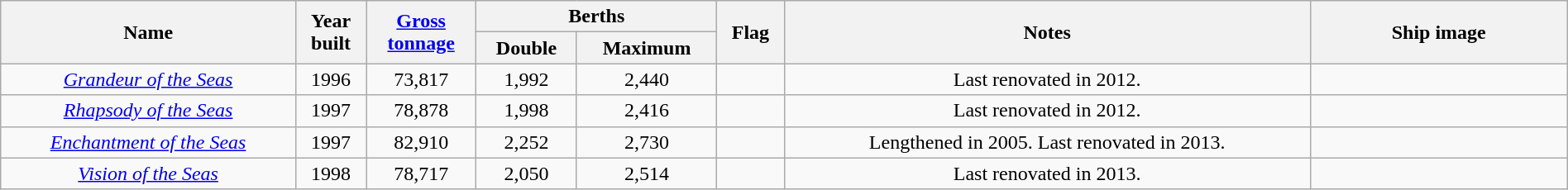<table class="wikitable sortable" style="width: 100%; text-align: center;">
<tr>
<th rowspan="2">Name</th>
<th rowspan="2">Year<br>built</th>
<th rowspan="2"><a href='#'>Gross<br>tonnage</a></th>
<th colspan="2">Berths</th>
<th rowspan="2">Flag</th>
<th rowspan="2" class=unsortable>Notes</th>
<th rowspan="2" style="width:200px;" class=unsortable>Ship image</th>
</tr>
<tr>
<th>Double</th>
<th>Maximum</th>
</tr>
<tr>
<td><em><a href='#'>Grandeur of the Seas</a></em></td>
<td>1996</td>
<td>73,817</td>
<td>1,992</td>
<td>2,440</td>
<td></td>
<td>Last renovated in 2012.</td>
<td></td>
</tr>
<tr>
<td><em><a href='#'>Rhapsody of the Seas</a></em></td>
<td>1997</td>
<td>78,878</td>
<td>1,998</td>
<td>2,416</td>
<td></td>
<td>Last renovated in 2012.</td>
<td></td>
</tr>
<tr>
<td><em><a href='#'>Enchantment of the Seas</a></em></td>
<td>1997</td>
<td>82,910</td>
<td>2,252</td>
<td>2,730</td>
<td></td>
<td>Lengthened in 2005. Last renovated in 2013.</td>
<td></td>
</tr>
<tr>
<td><em><a href='#'>Vision of the Seas</a></em></td>
<td>1998</td>
<td>78,717</td>
<td>2,050</td>
<td>2,514</td>
<td></td>
<td>Last renovated in 2013.</td>
<td></td>
</tr>
</table>
